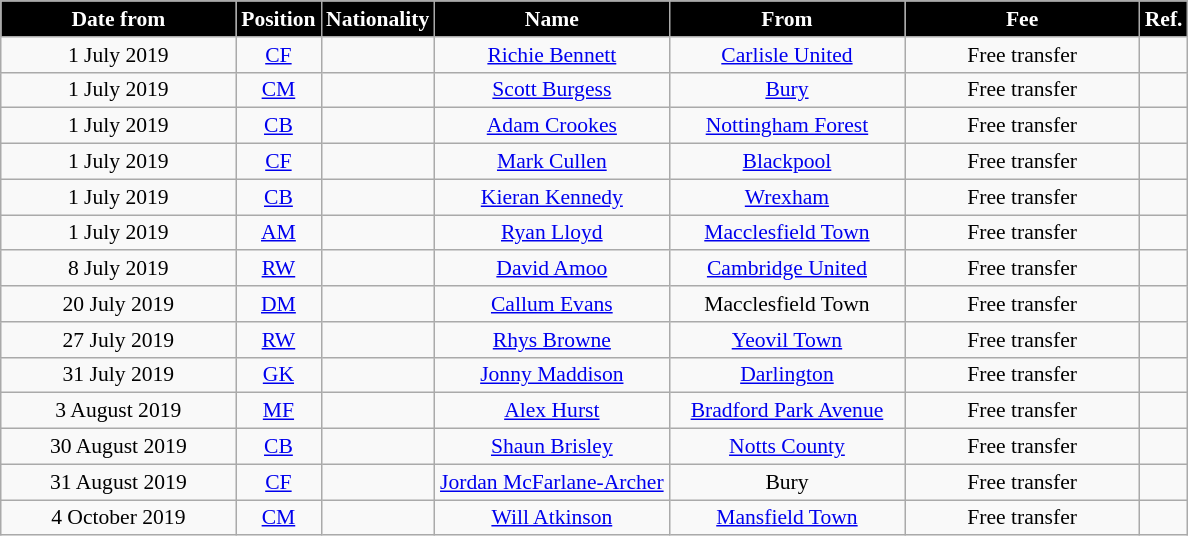<table class="wikitable"  style="text-align:center; font-size:90%; ">
<tr>
<th style="background:#000000; color:#FFFFFF; width:150px;">Date from</th>
<th style="background:#000000; color:#FFFFFF; width:50px;">Position</th>
<th style="background:#000000; color:#FFFFFF; width:50px;">Nationality</th>
<th style="background:#000000; color:#FFFFFF; width:150px;">Name</th>
<th style="background:#000000; color:#FFFFFF; width:150px;">From</th>
<th style="background:#000000; color:#FFFFFF; width:150px;">Fee</th>
<th style="background:#000000; color:#FFFFFF; width:25px;">Ref.</th>
</tr>
<tr>
<td>1 July 2019</td>
<td><a href='#'>CF</a></td>
<td></td>
<td><a href='#'>Richie Bennett</a></td>
<td><a href='#'>Carlisle United</a></td>
<td>Free transfer</td>
<td></td>
</tr>
<tr>
<td>1 July 2019</td>
<td><a href='#'>CM</a></td>
<td></td>
<td><a href='#'>Scott Burgess</a></td>
<td><a href='#'>Bury</a></td>
<td>Free transfer</td>
<td></td>
</tr>
<tr>
<td>1 July 2019</td>
<td><a href='#'>CB</a></td>
<td></td>
<td><a href='#'>Adam Crookes</a></td>
<td><a href='#'>Nottingham Forest</a></td>
<td>Free transfer</td>
<td></td>
</tr>
<tr>
<td>1 July 2019</td>
<td><a href='#'>CF</a></td>
<td></td>
<td><a href='#'>Mark Cullen</a></td>
<td><a href='#'>Blackpool</a></td>
<td>Free transfer</td>
<td></td>
</tr>
<tr>
<td>1 July 2019</td>
<td><a href='#'>CB</a></td>
<td></td>
<td><a href='#'>Kieran Kennedy</a></td>
<td><a href='#'>Wrexham</a></td>
<td>Free transfer</td>
<td></td>
</tr>
<tr>
<td>1 July 2019</td>
<td><a href='#'>AM</a></td>
<td></td>
<td><a href='#'>Ryan Lloyd</a></td>
<td><a href='#'>Macclesfield Town</a></td>
<td>Free transfer</td>
<td></td>
</tr>
<tr>
<td>8 July 2019</td>
<td><a href='#'>RW</a></td>
<td></td>
<td><a href='#'>David Amoo</a></td>
<td><a href='#'>Cambridge United</a></td>
<td>Free transfer</td>
<td></td>
</tr>
<tr>
<td>20 July 2019</td>
<td><a href='#'>DM</a></td>
<td></td>
<td><a href='#'>Callum Evans</a></td>
<td>Macclesfield Town</td>
<td>Free transfer</td>
<td></td>
</tr>
<tr>
<td>27 July 2019</td>
<td><a href='#'>RW</a></td>
<td></td>
<td><a href='#'>Rhys Browne</a></td>
<td><a href='#'>Yeovil Town</a></td>
<td>Free transfer</td>
<td></td>
</tr>
<tr>
<td>31 July 2019</td>
<td><a href='#'>GK</a></td>
<td></td>
<td><a href='#'>Jonny Maddison</a></td>
<td><a href='#'>Darlington</a></td>
<td>Free transfer</td>
<td></td>
</tr>
<tr>
<td>3 August 2019</td>
<td><a href='#'>MF</a></td>
<td></td>
<td><a href='#'>Alex Hurst</a></td>
<td><a href='#'>Bradford Park Avenue</a></td>
<td>Free transfer</td>
<td></td>
</tr>
<tr>
<td>30 August 2019</td>
<td><a href='#'>CB</a></td>
<td></td>
<td><a href='#'>Shaun Brisley</a></td>
<td><a href='#'>Notts County</a></td>
<td>Free transfer</td>
<td></td>
</tr>
<tr>
<td>31 August 2019</td>
<td><a href='#'>CF</a></td>
<td></td>
<td><a href='#'>Jordan McFarlane-Archer</a></td>
<td>Bury</td>
<td>Free transfer</td>
<td></td>
</tr>
<tr>
<td>4 October 2019</td>
<td><a href='#'>CM</a></td>
<td></td>
<td><a href='#'>Will Atkinson</a></td>
<td><a href='#'>Mansfield Town</a></td>
<td>Free transfer</td>
<td></td>
</tr>
</table>
